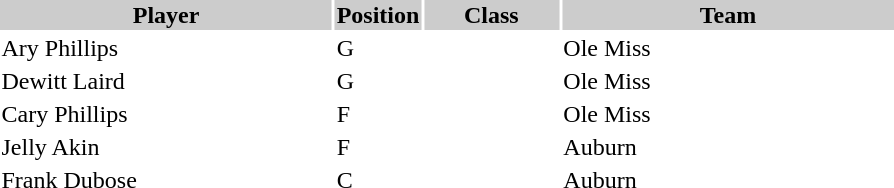<table style="width:600px" "border:'1' 'solid' 'gray'">
<tr>
<th bgcolor="#CCCCCC" style="width:40%">Player</th>
<th bgcolor="#CCCCCC" style="width:4%">Position</th>
<th bgcolor="#CCCCCC" style="width:16%">Class</th>
<th bgcolor="#CCCCCC" style="width:40%">Team</th>
</tr>
<tr>
<td>Ary Phillips</td>
<td>G</td>
<td></td>
<td>Ole Miss</td>
</tr>
<tr>
<td>Dewitt Laird</td>
<td>G</td>
<td></td>
<td>Ole Miss</td>
</tr>
<tr>
<td>Cary Phillips</td>
<td>F</td>
<td></td>
<td>Ole Miss</td>
</tr>
<tr>
<td>Jelly Akin</td>
<td>F</td>
<td></td>
<td>Auburn</td>
</tr>
<tr>
<td>Frank Dubose</td>
<td>C</td>
<td></td>
<td>Auburn</td>
</tr>
</table>
